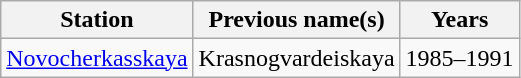<table class="wikitable" style="text-align:left;">
<tr>
<th>Station</th>
<th>Previous name(s)</th>
<th>Years</th>
</tr>
<tr>
<td style="text-align: left;"><a href='#'>Novocherkasskaya</a></td>
<td>Krasnogvardeiskaya</td>
<td>1985–1991</td>
</tr>
</table>
